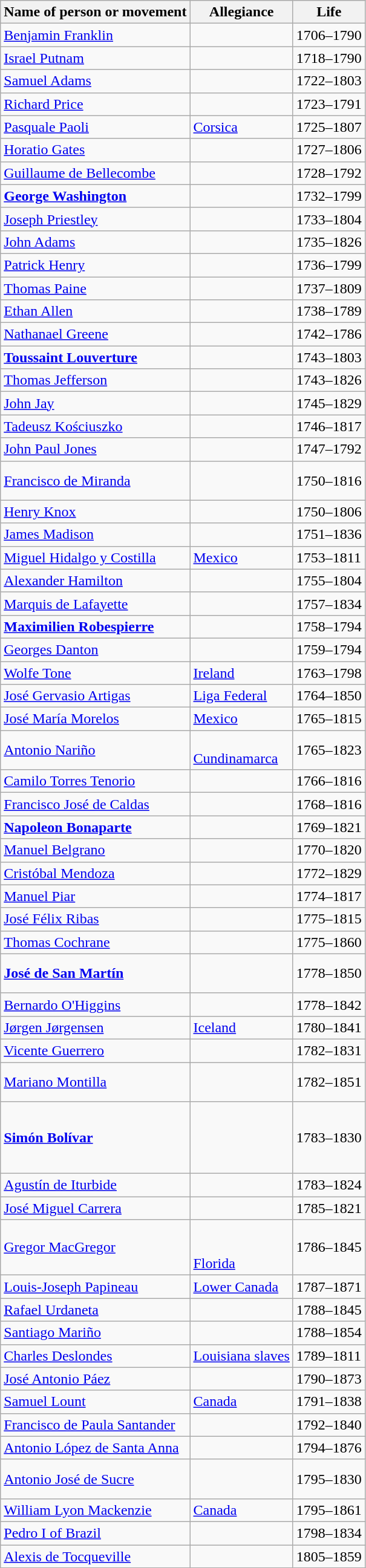<table class="wikitable sortable">
<tr>
<th>Name of person or movement</th>
<th>Allegiance</th>
<th>Life</th>
</tr>
<tr>
<td><a href='#'>Benjamin Franklin</a></td>
<td></td>
<td>1706–1790</td>
</tr>
<tr>
<td><a href='#'>Israel Putnam</a></td>
<td></td>
<td>1718–1790</td>
</tr>
<tr>
<td><a href='#'>Samuel Adams</a></td>
<td></td>
<td>1722–1803</td>
</tr>
<tr>
<td><a href='#'>Richard Price</a></td>
<td><br></td>
<td>1723–1791</td>
</tr>
<tr>
<td><a href='#'>Pasquale Paoli</a></td>
<td> <a href='#'>Corsica</a></td>
<td>1725–1807</td>
</tr>
<tr>
<td><a href='#'>Horatio Gates</a></td>
<td></td>
<td>1727–1806</td>
</tr>
<tr>
<td><a href='#'>Guillaume de Bellecombe</a></td>
<td></td>
<td>1728–1792</td>
</tr>
<tr>
<td><strong><a href='#'>George Washington</a></strong></td>
<td></td>
<td>1732–1799</td>
</tr>
<tr>
<td><a href='#'>Joseph Priestley</a></td>
<td></td>
<td>1733–1804</td>
</tr>
<tr>
<td><a href='#'>John Adams</a></td>
<td></td>
<td>1735–1826</td>
</tr>
<tr>
<td><a href='#'>Patrick Henry</a></td>
<td></td>
<td>1736–1799</td>
</tr>
<tr>
<td><a href='#'>Thomas Paine</a></td>
<td></td>
<td>1737–1809</td>
</tr>
<tr>
<td><a href='#'>Ethan Allen</a></td>
<td><br></td>
<td>1738–1789</td>
</tr>
<tr>
<td><a href='#'>Nathanael Greene</a></td>
<td></td>
<td>1742–1786</td>
</tr>
<tr>
<td><strong><a href='#'>Toussaint Louverture</a></strong></td>
<td></td>
<td>1743–1803</td>
</tr>
<tr>
<td><a href='#'>Thomas Jefferson</a></td>
<td></td>
<td>1743–1826</td>
</tr>
<tr>
<td><a href='#'>John Jay</a></td>
<td></td>
<td>1745–1829</td>
</tr>
<tr>
<td><a href='#'>Tadeusz Kościuszko</a></td>
<td><br></td>
<td>1746–1817</td>
</tr>
<tr>
<td><a href='#'>John Paul Jones</a></td>
<td></td>
<td>1747–1792</td>
</tr>
<tr>
<td><a href='#'>Francisco de Miranda</a></td>
<td><br><br></td>
<td>1750–1816</td>
</tr>
<tr>
<td><a href='#'>Henry Knox</a></td>
<td></td>
<td>1750–1806</td>
</tr>
<tr>
<td><a href='#'>James Madison</a></td>
<td></td>
<td>1751–1836</td>
</tr>
<tr>
<td><a href='#'>Miguel Hidalgo y Costilla</a></td>
<td> <a href='#'>Mexico</a></td>
<td>1753–1811</td>
</tr>
<tr>
<td><a href='#'>Alexander Hamilton</a></td>
<td></td>
<td>1755–1804</td>
</tr>
<tr>
<td><a href='#'>Marquis de Lafayette</a></td>
<td><br></td>
<td>1757–1834</td>
</tr>
<tr>
<td><strong><a href='#'>Maximilien Robespierre</a></strong></td>
<td></td>
<td>1758–1794</td>
</tr>
<tr>
<td><a href='#'>Georges Danton</a></td>
<td></td>
<td>1759–1794</td>
</tr>
<tr>
<td><a href='#'>Wolfe Tone</a></td>
<td> <a href='#'>Ireland</a></td>
<td>1763–1798</td>
</tr>
<tr>
<td><a href='#'>José Gervasio Artigas</a></td>
<td> <a href='#'>Liga Federal</a><br></td>
<td>1764–1850</td>
</tr>
<tr>
<td><a href='#'>José María Morelos</a></td>
<td> <a href='#'>Mexico</a></td>
<td>1765–1815</td>
</tr>
<tr>
<td><a href='#'>Antonio Nariño</a></td>
<td><br> <a href='#'>Cundinamarca</a><br></td>
<td>1765–1823</td>
</tr>
<tr>
<td><a href='#'>Camilo Torres Tenorio</a></td>
<td></td>
<td>1766–1816</td>
</tr>
<tr>
<td><a href='#'>Francisco José de Caldas</a></td>
<td></td>
<td>1768–1816</td>
</tr>
<tr>
<td><a href='#'><strong>Napoleon Bonaparte</strong></a></td>
<td></td>
<td>1769–1821</td>
</tr>
<tr>
<td><a href='#'>Manuel Belgrano</a></td>
<td></td>
<td>1770–1820</td>
</tr>
<tr>
<td><a href='#'>Cristóbal Mendoza</a></td>
<td></td>
<td>1772–1829</td>
</tr>
<tr>
<td><a href='#'>Manuel Piar</a></td>
<td></td>
<td>1774–1817</td>
</tr>
<tr>
<td><a href='#'>José Félix Ribas</a></td>
<td></td>
<td>1775–1815</td>
</tr>
<tr>
<td><a href='#'>Thomas Cochrane</a></td>
<td><br></td>
<td>1775–1860</td>
</tr>
<tr>
<td><strong><a href='#'>José de San Martín</a></strong></td>
<td><br><br></td>
<td>1778–1850</td>
</tr>
<tr>
<td><a href='#'>Bernardo O'Higgins</a></td>
<td></td>
<td>1778–1842</td>
</tr>
<tr>
<td><a href='#'>Jørgen Jørgensen</a></td>
<td> <a href='#'>Iceland</a></td>
<td>1780–1841</td>
</tr>
<tr>
<td><a href='#'>Vicente Guerrero</a></td>
<td></td>
<td>1782–1831</td>
</tr>
<tr>
<td><a href='#'>Mariano Montilla</a></td>
<td><br><br></td>
<td>1782–1851</td>
</tr>
<tr>
<td><strong><a href='#'>Simón Bolívar</a></strong></td>
<td><br><br><br><br></td>
<td>1783–1830</td>
</tr>
<tr>
<td><a href='#'>Agustín de Iturbide</a></td>
<td></td>
<td>1783–1824</td>
</tr>
<tr>
<td><a href='#'>José Miguel Carrera</a></td>
<td></td>
<td>1785–1821</td>
</tr>
<tr>
<td><a href='#'>Gregor MacGregor</a></td>
<td><br><br> <a href='#'>Florida</a></td>
<td>1786–1845</td>
</tr>
<tr>
<td><a href='#'>Louis-Joseph Papineau</a></td>
<td> <a href='#'>Lower Canada</a></td>
<td>1787–1871</td>
</tr>
<tr>
<td><a href='#'>Rafael Urdaneta</a></td>
<td><br></td>
<td>1788–1845</td>
</tr>
<tr>
<td><a href='#'>Santiago Mariño</a></td>
<td><br></td>
<td>1788–1854</td>
</tr>
<tr>
<td><a href='#'>Charles Deslondes</a></td>
<td> <a href='#'>Louisiana slaves</a></td>
<td>1789–1811</td>
</tr>
<tr>
<td><a href='#'>José Antonio Páez</a></td>
<td><br></td>
<td>1790–1873</td>
</tr>
<tr>
<td><a href='#'>Samuel Lount</a></td>
<td> <a href='#'>Canada</a></td>
<td>1791–1838</td>
</tr>
<tr>
<td><a href='#'>Francisco de Paula Santander</a></td>
<td><br></td>
<td>1792–1840</td>
</tr>
<tr>
<td><a href='#'>Antonio López de Santa Anna</a></td>
<td></td>
<td>1794–1876</td>
</tr>
<tr>
<td><a href='#'>Antonio José de Sucre</a></td>
<td><br><br></td>
<td>1795–1830</td>
</tr>
<tr>
<td><a href='#'>William Lyon Mackenzie</a></td>
<td> <a href='#'>Canada</a></td>
<td>1795–1861</td>
</tr>
<tr>
<td><a href='#'>Pedro I of Brazil</a></td>
<td></td>
<td>1798–1834</td>
</tr>
<tr>
<td><a href='#'>Alexis de Tocqueville</a></td>
<td></td>
<td>1805–1859</td>
</tr>
</table>
